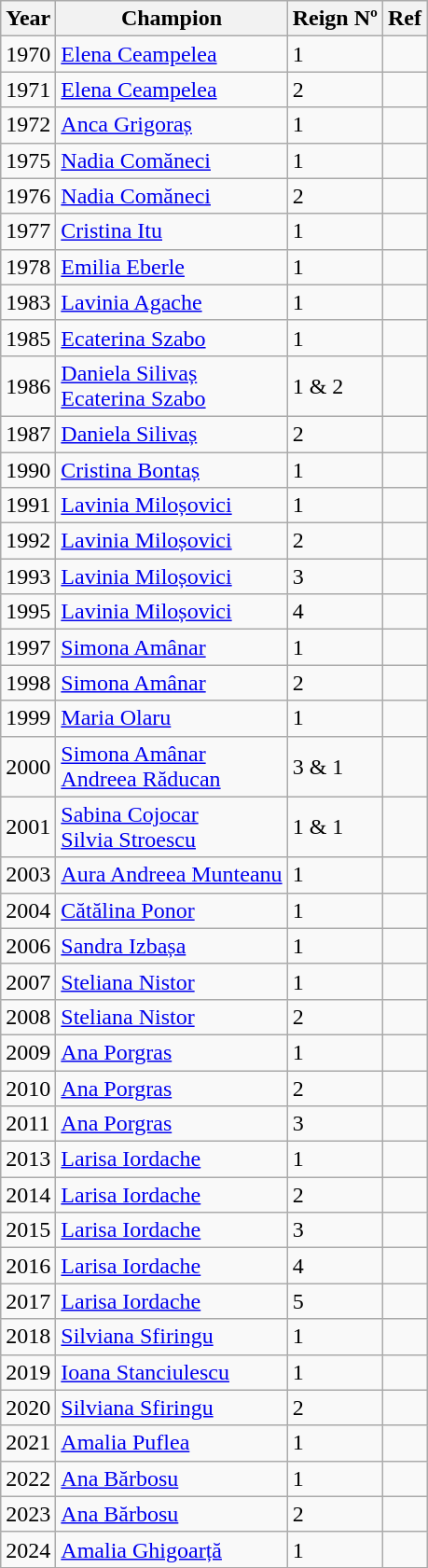<table class="wikitable">
<tr>
<th>Year</th>
<th>Champion</th>
<th>Reign Nº</th>
<th>Ref</th>
</tr>
<tr>
<td>1970</td>
<td><a href='#'>Elena Ceampelea</a></td>
<td>1</td>
<td></td>
</tr>
<tr>
<td>1971</td>
<td><a href='#'>Elena Ceampelea</a></td>
<td>2</td>
<td></td>
</tr>
<tr>
<td>1972</td>
<td><a href='#'>Anca Grigoraș</a></td>
<td>1</td>
<td></td>
</tr>
<tr>
<td>1975</td>
<td><a href='#'>Nadia Comăneci</a></td>
<td>1</td>
<td></td>
</tr>
<tr>
<td>1976</td>
<td><a href='#'>Nadia Comăneci</a></td>
<td>2</td>
<td></td>
</tr>
<tr>
<td>1977</td>
<td><a href='#'>Cristina Itu</a></td>
<td>1</td>
<td></td>
</tr>
<tr>
<td>1978</td>
<td><a href='#'>Emilia Eberle</a></td>
<td>1</td>
<td></td>
</tr>
<tr>
<td>1983</td>
<td><a href='#'>Lavinia Agache</a></td>
<td>1</td>
<td></td>
</tr>
<tr>
<td>1985</td>
<td><a href='#'>Ecaterina Szabo</a></td>
<td>1</td>
<td></td>
</tr>
<tr>
<td>1986</td>
<td><a href='#'>Daniela Silivaș</a><br><a href='#'>Ecaterina Szabo</a></td>
<td>1 & 2</td>
<td></td>
</tr>
<tr>
<td>1987</td>
<td><a href='#'>Daniela Silivaș</a></td>
<td>2</td>
<td></td>
</tr>
<tr>
<td>1990</td>
<td><a href='#'>Cristina Bontaș</a></td>
<td>1</td>
<td></td>
</tr>
<tr>
<td>1991</td>
<td><a href='#'>Lavinia Miloșovici</a></td>
<td>1</td>
<td></td>
</tr>
<tr>
<td>1992</td>
<td><a href='#'>Lavinia Miloșovici</a></td>
<td>2</td>
<td></td>
</tr>
<tr>
<td>1993</td>
<td><a href='#'>Lavinia Miloșovici</a></td>
<td>3</td>
<td></td>
</tr>
<tr>
<td>1995</td>
<td><a href='#'>Lavinia Miloșovici</a></td>
<td>4</td>
<td></td>
</tr>
<tr>
<td>1997</td>
<td><a href='#'>Simona Amânar</a></td>
<td>1</td>
<td></td>
</tr>
<tr>
<td>1998</td>
<td><a href='#'>Simona Amânar</a></td>
<td>2</td>
<td></td>
</tr>
<tr>
<td>1999</td>
<td><a href='#'>Maria Olaru</a></td>
<td>1</td>
<td></td>
</tr>
<tr>
<td>2000</td>
<td><a href='#'>Simona Amânar</a><br><a href='#'>Andreea Răducan</a></td>
<td>3 & 1</td>
<td></td>
</tr>
<tr>
<td>2001</td>
<td><a href='#'>Sabina Cojocar</a><br><a href='#'>Silvia Stroescu</a></td>
<td>1 & 1</td>
<td></td>
</tr>
<tr>
<td>2003</td>
<td><a href='#'>Aura Andreea Munteanu</a></td>
<td>1</td>
<td></td>
</tr>
<tr>
<td>2004</td>
<td><a href='#'>Cătălina Ponor</a></td>
<td>1</td>
<td></td>
</tr>
<tr>
<td>2006</td>
<td><a href='#'>Sandra Izbașa</a></td>
<td>1</td>
<td></td>
</tr>
<tr>
<td>2007</td>
<td><a href='#'>Steliana Nistor</a></td>
<td>1</td>
<td></td>
</tr>
<tr>
<td>2008</td>
<td><a href='#'>Steliana Nistor</a></td>
<td>2</td>
<td></td>
</tr>
<tr>
<td>2009</td>
<td><a href='#'>Ana Porgras</a></td>
<td>1</td>
<td></td>
</tr>
<tr>
<td>2010</td>
<td><a href='#'>Ana Porgras</a></td>
<td>2</td>
<td></td>
</tr>
<tr>
<td>2011</td>
<td><a href='#'>Ana Porgras</a></td>
<td>3</td>
<td></td>
</tr>
<tr>
<td>2013</td>
<td><a href='#'>Larisa Iordache</a></td>
<td>1</td>
<td></td>
</tr>
<tr>
<td>2014</td>
<td><a href='#'>Larisa Iordache</a></td>
<td>2</td>
<td></td>
</tr>
<tr>
<td>2015</td>
<td><a href='#'>Larisa Iordache</a></td>
<td>3</td>
<td></td>
</tr>
<tr>
<td>2016</td>
<td><a href='#'>Larisa Iordache</a></td>
<td>4</td>
<td></td>
</tr>
<tr>
<td>2017</td>
<td><a href='#'>Larisa Iordache</a></td>
<td>5</td>
<td></td>
</tr>
<tr>
<td>2018</td>
<td><a href='#'>Silviana Sfiringu</a></td>
<td>1</td>
<td></td>
</tr>
<tr>
<td>2019</td>
<td><a href='#'>Ioana Stanciulescu</a></td>
<td>1</td>
<td></td>
</tr>
<tr>
<td>2020</td>
<td><a href='#'>Silviana Sfiringu</a></td>
<td>2</td>
<td></td>
</tr>
<tr>
<td>2021</td>
<td><a href='#'>Amalia Puflea</a></td>
<td>1</td>
<td></td>
</tr>
<tr>
<td>2022</td>
<td><a href='#'>Ana Bărbosu</a></td>
<td>1</td>
<td></td>
</tr>
<tr>
<td>2023</td>
<td><a href='#'>Ana Bărbosu</a></td>
<td>2</td>
<td></td>
</tr>
<tr>
<td>2024</td>
<td><a href='#'>Amalia Ghigoarță</a></td>
<td>1</td>
<td></td>
</tr>
</table>
